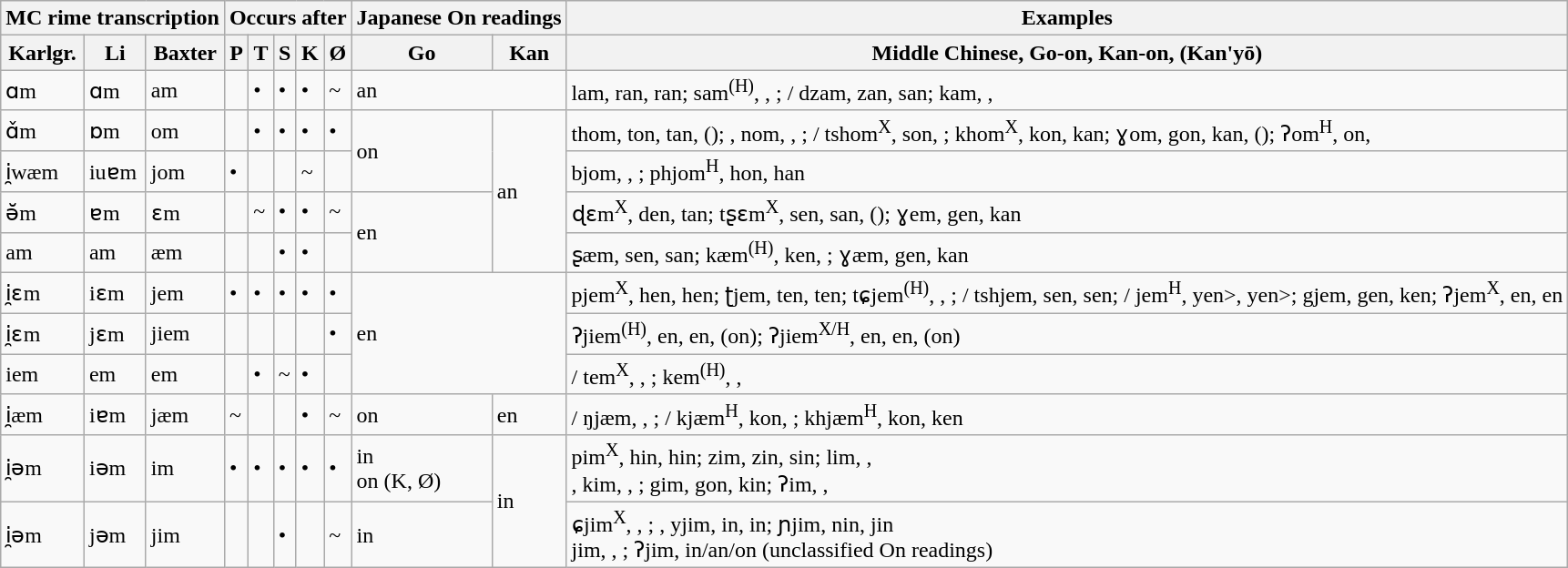<table class="wikitable defaultcenter">
<tr>
<th colspan="3">MC rime transcription</th>
<th colspan="5">Occurs after</th>
<th colspan="2">Japanese On readings</th>
<th>Examples</th>
</tr>
<tr>
<th>Karlgr.</th>
<th>Li</th>
<th>Baxter</th>
<th>P</th>
<th>T</th>
<th>S</th>
<th>K</th>
<th>Ø</th>
<th>Go</th>
<th>Kan</th>
<th>Middle Chinese, Go-on, Kan-on, (Kan'yō)</th>
</tr>
<tr>
<td>ɑm</td>
<td>ɑm</td>
<td>am</td>
<td></td>
<td>•</td>
<td>•</td>
<td>•</td>
<td>~</td>
<td colspan="2">an</td>
<td style="text-align: left;"> lam, ran, ran;  sam<sup>(H)</sup>, , ; / dzam, zan, san;  kam, , </td>
</tr>
<tr>
<td>ɑ̌m</td>
<td>ɒm</td>
<td>om</td>
<td></td>
<td>•</td>
<td>•</td>
<td>•</td>
<td>•</td>
<td rowspan="2">on</td>
<td rowspan="4">an</td>
<td style="text-align: left;"> thom, ton, tan, (); ,  nom, , ; / tshom<sup>X</sup>, son, ;  khom<sup>X</sup>, kon, kan;  ɣom, gon, kan, ();  ʔom<sup>H</sup>, on, </td>
</tr>
<tr>
<td>i̯wæm</td>
<td>iuɐm</td>
<td>jom</td>
<td>•</td>
<td></td>
<td></td>
<td>~</td>
<td></td>
<td style="text-align: left;"> bjom, , ;  phjom<sup>H</sup>, hon, han</td>
</tr>
<tr>
<td>ə̆m</td>
<td>ɐm</td>
<td>ɛm</td>
<td></td>
<td>~</td>
<td>•</td>
<td>•</td>
<td>~</td>
<td rowspan="2">en</td>
<td style="text-align: left;"> ɖɛm<sup>X</sup>, den, tan;  tʂɛm<sup>X</sup>, sen, san, ();  ɣem, gen, kan</td>
</tr>
<tr>
<td>am</td>
<td>am</td>
<td>æm</td>
<td></td>
<td></td>
<td>•</td>
<td>•</td>
<td></td>
<td style="text-align: left;"> ʂæm, sen, san;  kæm<sup>(H)</sup>, ken, ;  ɣæm, gen, kan</td>
</tr>
<tr>
<td>i̯ɛm</td>
<td>iɛm</td>
<td>jem</td>
<td>•</td>
<td>•</td>
<td>•</td>
<td>•</td>
<td>•</td>
<td colspan="2" rowspan="3">en</td>
<td style="text-align: left;"> pjem<sup>X</sup>, hen, hen;  ʈjem, ten, ten;  tɕjem<sup>(H)</sup>, , ; / tshjem, sen, sen; / jem<sup>H</sup>, yen>, yen>;  gjem, gen, ken;  ʔjem<sup>X</sup>, en, en</td>
</tr>
<tr>
<td>i̯ɛm</td>
<td>jɛm</td>
<td>jiem</td>
<td></td>
<td></td>
<td></td>
<td></td>
<td>•</td>
<td style="text-align: left;"> ʔjiem<sup>(H)</sup>, en, en, (on);  ʔjiem<sup>X/H</sup>, en, en, (on)</td>
</tr>
<tr>
<td>iem</td>
<td>em</td>
<td>em</td>
<td></td>
<td>•</td>
<td>~</td>
<td>•</td>
<td></td>
<td style="text-align: left;">/ tem<sup>X</sup>, , ;  kem<sup>(H)</sup>, , </td>
</tr>
<tr>
<td>i̯æm</td>
<td>iɐm</td>
<td>jæm</td>
<td>~</td>
<td></td>
<td></td>
<td>•</td>
<td>~</td>
<td>on</td>
<td>en</td>
<td style="text-align: left;">/ ŋjæm, , ; / kjæm<sup>H</sup>, kon, ;  khjæm<sup>H</sup>, kon, ken</td>
</tr>
<tr>
<td>i̯ǝm</td>
<td>iǝm</td>
<td>im</td>
<td>•</td>
<td>•</td>
<td>•</td>
<td>•</td>
<td>•</td>
<td>in<br>on (K, Ø)</td>
<td rowspan="2">in</td>
<td style="text-align: left;"> pim<sup>X</sup>, hin, hin;  zim, zin, sin;  lim, , <br>,  kim, , ;  gim, gon, kin;  ʔim, , </td>
</tr>
<tr>
<td>i̯ǝm</td>
<td>jǝm</td>
<td>jim</td>
<td></td>
<td></td>
<td>•</td>
<td></td>
<td>~</td>
<td>in</td>
<td style="text-align: left;"> ɕjim<sup>X</sup>, , ; ,  yjim, in, in;  ɲjim, nin, jin<br> jim, , ;  ʔjim, in/an/on (unclassified On readings)</td>
</tr>
</table>
